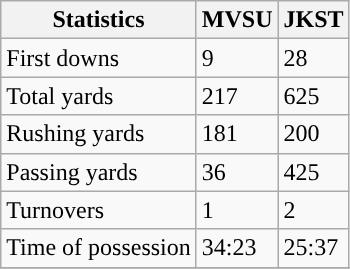<table class="wikitable">
<tr>
<th>Statistics</th>
<th>MVSU</th>
<th>JKST</th>
</tr>
<tr>
<td>First downs</td>
<td>9</td>
<td>28</td>
</tr>
<tr>
<td>Total yards</td>
<td>217</td>
<td>625</td>
</tr>
<tr>
<td>Rushing yards</td>
<td>181</td>
<td>200</td>
</tr>
<tr>
<td>Passing yards</td>
<td>36</td>
<td>425</td>
</tr>
<tr>
<td>Turnovers</td>
<td>1</td>
<td>2</td>
</tr>
<tr>
<td>Time of possession</td>
<td>34:23</td>
<td>25:37</td>
</tr>
<tr>
</tr>
</table>
